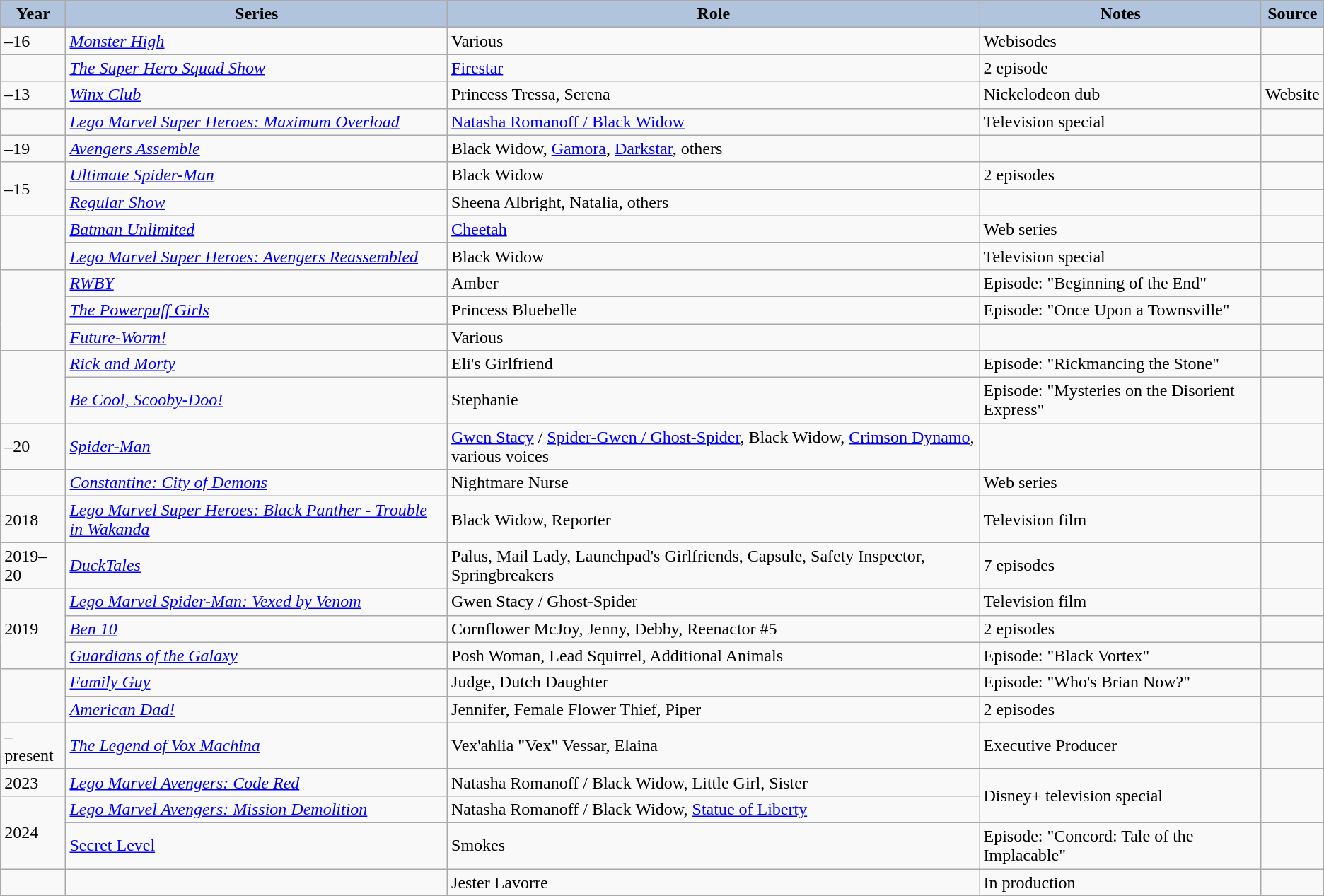<table class="wikitable sortable plainrowheaders">
<tr>
<th style="background:#b0c4de;">Year </th>
<th style="background:#b0c4de;">Series</th>
<th style="background:#b0c4de;">Role </th>
<th style="background:#b0c4de;" class="unsortable">Notes </th>
<th style="background:#b0c4de;" class="unsortable">Source</th>
</tr>
<tr>
<td>–16</td>
<td><em><a href='#'>Monster High</a></em></td>
<td>Various</td>
<td>Webisodes</td>
<td></td>
</tr>
<tr>
<td></td>
<td><em><a href='#'>The Super Hero Squad Show</a></em></td>
<td><a href='#'>Firestar</a></td>
<td>2 episode</td>
<td></td>
</tr>
<tr>
<td>–13</td>
<td><em><a href='#'>Winx Club</a></em></td>
<td>Princess Tressa, Serena</td>
<td>Nickelodeon dub</td>
<td>Website</td>
</tr>
<tr>
<td></td>
<td><em><a href='#'>Lego Marvel Super Heroes: Maximum Overload</a></em></td>
<td><a href='#'>Natasha Romanoff / Black Widow</a></td>
<td>Television special</td>
<td></td>
</tr>
<tr>
<td>–19</td>
<td><em><a href='#'>Avengers Assemble</a></em></td>
<td>Black Widow, <a href='#'>Gamora</a>, <a href='#'>Darkstar</a>, others</td>
<td> </td>
<td></td>
</tr>
<tr>
<td rowspan="2">–15</td>
<td><em><a href='#'>Ultimate Spider-Man</a></em></td>
<td>Black Widow</td>
<td>2 episodes</td>
<td></td>
</tr>
<tr>
<td><em><a href='#'>Regular Show</a></em></td>
<td>Sheena Albright, Natalia, others</td>
<td></td>
<td></td>
</tr>
<tr>
<td rowspan="2"></td>
<td><em><a href='#'>Batman Unlimited</a></em></td>
<td><a href='#'>Cheetah</a></td>
<td>Web series</td>
<td></td>
</tr>
<tr>
<td><em><a href='#'>Lego Marvel Super Heroes: Avengers Reassembled</a></em></td>
<td>Black Widow</td>
<td>Television special</td>
<td></td>
</tr>
<tr>
<td rowspan="3"></td>
<td><em><a href='#'>RWBY</a></em></td>
<td>Amber</td>
<td>Episode: "Beginning of the End"</td>
<td></td>
</tr>
<tr>
<td><em><a href='#'>The Powerpuff Girls</a></em></td>
<td>Princess Bluebelle</td>
<td>Episode: "Once Upon a Townsville"</td>
<td></td>
</tr>
<tr>
<td><em><a href='#'>Future-Worm!</a></em></td>
<td>Various</td>
<td></td>
<td></td>
</tr>
<tr>
<td rowspan="2"></td>
<td><em><a href='#'>Rick and Morty</a></em></td>
<td>Eli's Girlfriend</td>
<td>Episode: "Rickmancing the Stone"</td>
<td></td>
</tr>
<tr>
<td><em><a href='#'>Be Cool, Scooby-Doo!</a></em></td>
<td>Stephanie</td>
<td>Episode: "Mysteries on the Disorient Express"</td>
<td></td>
</tr>
<tr>
<td>–20</td>
<td><em><a href='#'>Spider-Man</a></em></td>
<td><a href='#'>Gwen Stacy</a> / <a href='#'>Spider-Gwen / Ghost-Spider</a>, Black Widow, <a href='#'>Crimson Dynamo</a>, various voices</td>
<td></td>
<td></td>
</tr>
<tr>
<td></td>
<td><em><a href='#'>Constantine: City of Demons</a></em></td>
<td>Nightmare Nurse</td>
<td>Web series</td>
<td></td>
</tr>
<tr>
<td>2018</td>
<td><em><a href='#'>Lego Marvel Super Heroes: Black Panther - Trouble in Wakanda</a></em></td>
<td>Black Widow, Reporter</td>
<td>Television film</td>
<td></td>
</tr>
<tr>
<td>2019–20</td>
<td><em><a href='#'>DuckTales</a></em></td>
<td>Palus, Mail Lady, Launchpad's Girlfriends, Capsule, Safety Inspector, Springbreakers</td>
<td>7 episodes</td>
<td></td>
</tr>
<tr>
<td rowspan="3">2019</td>
<td><em><a href='#'>Lego Marvel Spider-Man: Vexed by Venom</a></em></td>
<td>Gwen Stacy / Ghost-Spider</td>
<td>Television film</td>
<td></td>
</tr>
<tr>
<td><em><a href='#'>Ben 10</a></em></td>
<td>Cornflower McJoy, Jenny, Debby, Reenactor #5</td>
<td>2 episodes</td>
<td></td>
</tr>
<tr>
<td><em><a href='#'>Guardians of the Galaxy</a></em></td>
<td>Posh Woman, Lead Squirrel, Additional Animals</td>
<td>Episode: "Black Vortex"</td>
<td></td>
</tr>
<tr>
<td rowspan="2"></td>
<td><em><a href='#'>Family Guy</a></em></td>
<td>Judge, Dutch Daughter</td>
<td>Episode: "Who's Brian Now?"</td>
<td></td>
</tr>
<tr>
<td><em><a href='#'>American Dad!</a></em></td>
<td>Jennifer, Female Flower Thief, Piper</td>
<td>2 episodes</td>
<td></td>
</tr>
<tr>
<td>–present</td>
<td><em><a href='#'>The Legend of Vox Machina</a></em></td>
<td>Vex'ahlia "Vex" Vessar, Elaina</td>
<td>Executive Producer</td>
<td></td>
</tr>
<tr>
<td>2023</td>
<td><em><a href='#'>Lego Marvel Avengers: Code Red</a></em></td>
<td>Natasha Romanoff / Black Widow, Little Girl, Sister</td>
<td Rowspan="2">Disney+ television special</td>
<td Rowspan="2"></td>
</tr>
<tr>
<td Rowspan="2">2024</td>
<td><em><a href='#'>Lego Marvel Avengers: Mission Demolition</a></em></td>
<td>Natasha Romanoff / Black Widow, <a href='#'>Statue of Liberty</a></td>
</tr>
<tr>
<td><a href='#'>Secret Level</a></td>
<td>Smokes</td>
<td>Episode:	"Concord: Tale of the Implacable"</td>
<td></td>
</tr>
<tr>
<td></td>
<td></td>
<td>Jester Lavorre</td>
<td>In production</td>
<td></td>
</tr>
<tr>
</tr>
</table>
